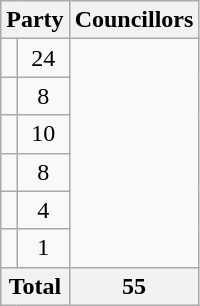<table class="wikitable">
<tr>
<th colspan=2>Party</th>
<th>Councillors</th>
</tr>
<tr>
<td></td>
<td align=center>24</td>
</tr>
<tr>
<td></td>
<td align=center>8</td>
</tr>
<tr>
<td></td>
<td align=center>10</td>
</tr>
<tr>
<td></td>
<td align=center>8</td>
</tr>
<tr>
<td></td>
<td align=center>4</td>
</tr>
<tr>
<td></td>
<td align=center>1</td>
</tr>
<tr>
<th colspan=2>Total</th>
<th align=center>55</th>
</tr>
</table>
